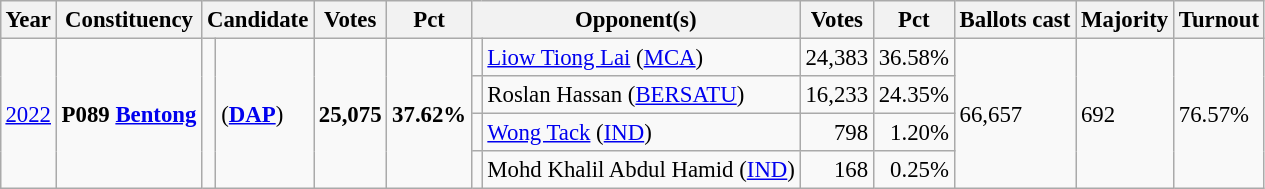<table class="wikitable" style="margin:0.5em ; font-size:95%">
<tr>
<th>Year</th>
<th>Constituency</th>
<th colspan=2>Candidate</th>
<th>Votes</th>
<th>Pct</th>
<th colspan=2>Opponent(s)</th>
<th>Votes</th>
<th>Pct</th>
<th>Ballots cast</th>
<th>Majority</th>
<th>Turnout</th>
</tr>
<tr>
<td rowspan="4"><a href='#'>2022</a></td>
<td rowspan="4"><strong>P089 <a href='#'>Bentong</a></strong></td>
<td rowspan="4" ></td>
<td rowspan="4"> (<a href='#'><strong>DAP</strong></a>)</td>
<td rowspan="4" align="right"><strong>25,075</strong></td>
<td rowspan="4"><strong>37.62%</strong></td>
<td></td>
<td><a href='#'>Liow Tiong Lai</a> (<a href='#'>MCA</a>)</td>
<td align="right">24,383</td>
<td>36.58%</td>
<td rowspan="4">66,657</td>
<td rowspan="4">692</td>
<td rowspan="4">76.57%</td>
</tr>
<tr>
<td bgcolor=></td>
<td>Roslan Hassan (<a href='#'>BERSATU</a>)</td>
<td align="right">16,233</td>
<td>24.35%</td>
</tr>
<tr>
<td></td>
<td><a href='#'>Wong Tack</a> (<a href='#'>IND</a>)</td>
<td align=right>798</td>
<td align=right>1.20%</td>
</tr>
<tr>
<td></td>
<td>Mohd Khalil Abdul Hamid (<a href='#'>IND</a>)</td>
<td align=right>168</td>
<td align=right>0.25%</td>
</tr>
</table>
